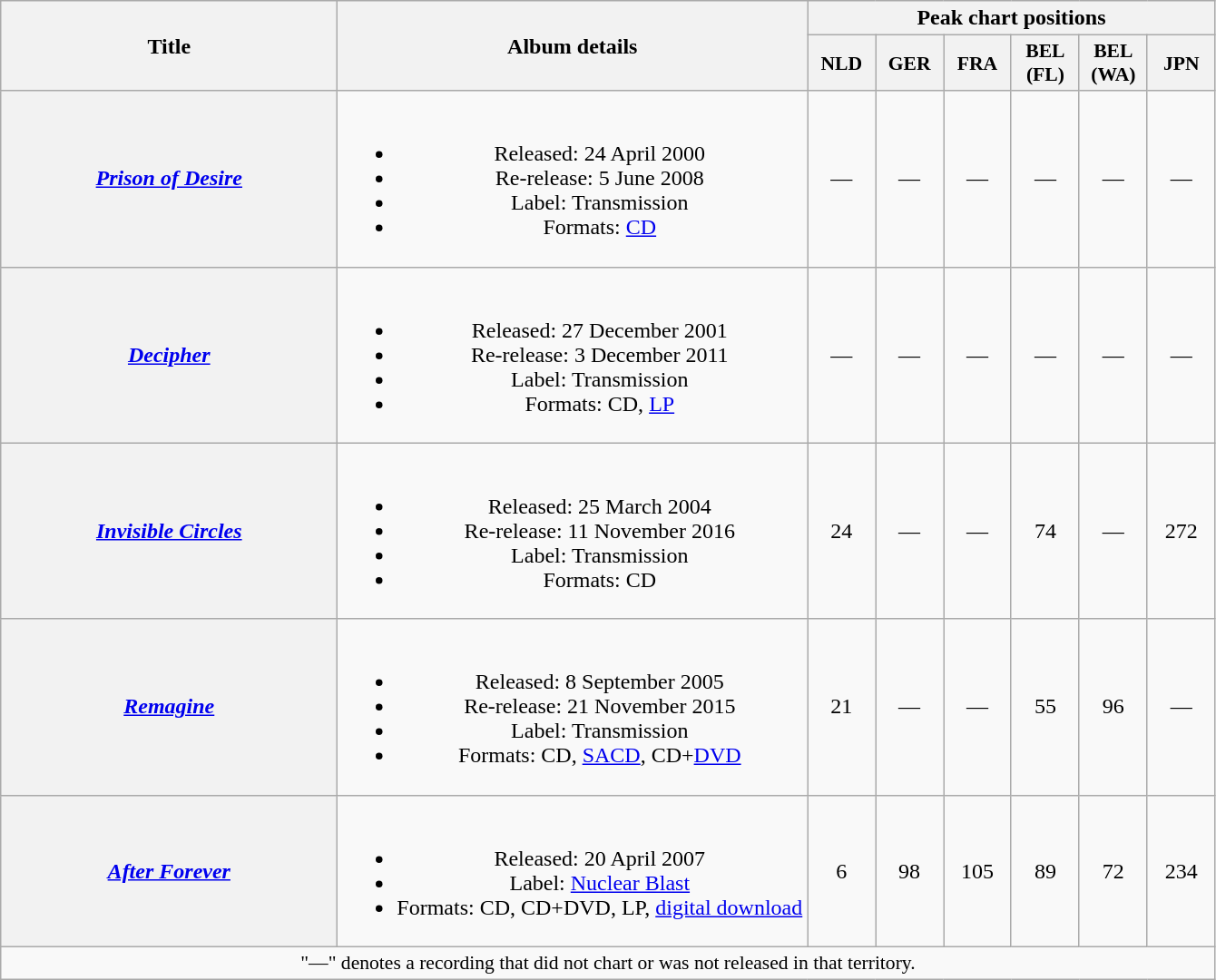<table class="wikitable plainrowheaders" style="text-align:center;">
<tr>
<th scope="col" rowspan="2" style="width:15em;">Title</th>
<th scope="col" rowspan="2">Album details</th>
<th scope="col" colspan="6">Peak chart positions</th>
</tr>
<tr>
<th scope="col" style="width:3em;font-size:90%;">NLD<br></th>
<th scope="col" style="width:3em;font-size:90%;">GER<br></th>
<th scope="col" style="width:3em;font-size:90%;">FRA<br></th>
<th scope="col" style="width:3em;font-size:90%;">BEL (FL)<br></th>
<th scope="col" style="width:3em;font-size:90%;">BEL (WA)<br></th>
<th scope="col" style="width:3em;font-size:90%;">JPN<br></th>
</tr>
<tr>
<th scope="row"><em><a href='#'>Prison of Desire</a></em></th>
<td><br><ul><li>Released: 24 April 2000</li><li>Re-release: 5 June 2008</li><li>Label: Transmission</li><li>Formats: <a href='#'>CD</a></li></ul></td>
<td>—</td>
<td>—</td>
<td>—</td>
<td>—</td>
<td>—</td>
<td>—</td>
</tr>
<tr>
<th scope="row"><em><a href='#'>Decipher</a></em></th>
<td><br><ul><li>Released: 27 December 2001</li><li>Re-release: 3 December 2011</li><li>Label: Transmission</li><li>Formats: CD, <a href='#'>LP</a></li></ul></td>
<td>—</td>
<td>—</td>
<td>—</td>
<td>—</td>
<td>—</td>
<td>—</td>
</tr>
<tr>
<th scope="row"><em><a href='#'>Invisible Circles</a></em></th>
<td><br><ul><li>Released: 25 March 2004</li><li>Re-release: 11 November 2016</li><li>Label: Transmission</li><li>Formats: CD</li></ul></td>
<td>24</td>
<td>—</td>
<td>—</td>
<td>74</td>
<td>—</td>
<td>272</td>
</tr>
<tr>
<th scope="row"><em><a href='#'>Remagine</a></em></th>
<td><br><ul><li>Released: 8 September 2005</li><li>Re-release: 21 November 2015</li><li>Label: Transmission</li><li>Formats: CD, <a href='#'>SACD</a>, CD+<a href='#'>DVD</a></li></ul></td>
<td>21</td>
<td>—</td>
<td>—</td>
<td>55</td>
<td>96</td>
<td>—</td>
</tr>
<tr>
<th scope="row"><em><a href='#'>After Forever</a></em></th>
<td><br><ul><li>Released: 20 April 2007</li><li>Label: <a href='#'>Nuclear Blast</a></li><li>Formats: CD, CD+DVD, LP, <a href='#'>digital download</a></li></ul></td>
<td>6</td>
<td>98</td>
<td>105</td>
<td>89</td>
<td>72</td>
<td>234</td>
</tr>
<tr>
<td colspan="10" style="font-size:90%">"—" denotes a recording that did not chart or was not released in that territory.</td>
</tr>
</table>
